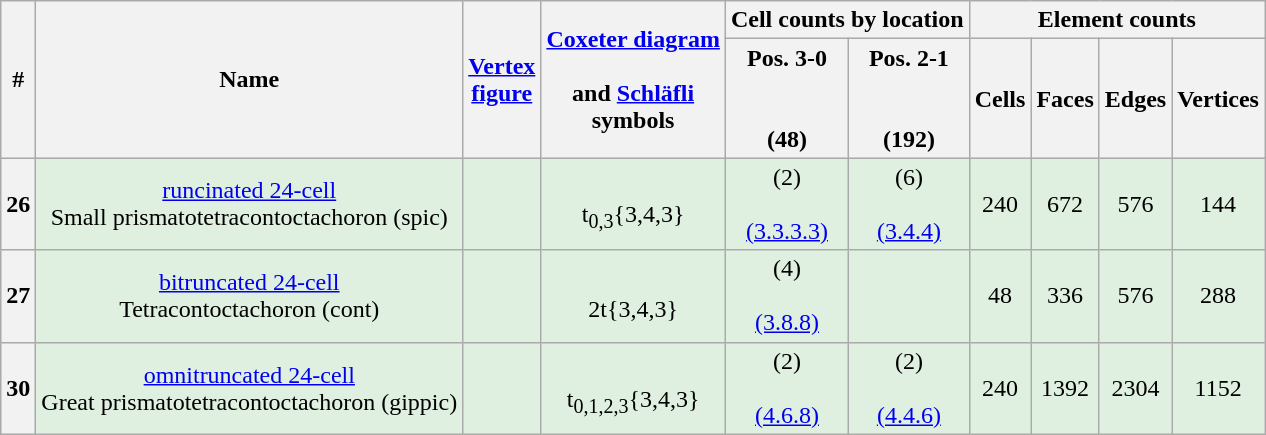<table class="wikitable">
<tr>
<th rowspan=2>#</th>
<th rowspan=2>Name</th>
<th rowspan=2><a href='#'>Vertex<br>figure</a></th>
<th rowspan=2><a href='#'>Coxeter diagram</a><br><br>and <a href='#'>Schläfli</a><br>symbols</th>
<th colspan=2>Cell counts by location</th>
<th colspan=4>Element counts</th>
</tr>
<tr>
<th>Pos. 3-0<br><br><br>(48)</th>
<th>Pos. 2-1<br><br><br>(192)</th>
<th>Cells</th>
<th>Faces</th>
<th>Edges</th>
<th>Vertices</th>
</tr>
<tr BGCOLOR="#e0f0e0" align=center>
<th>26</th>
<td align=center><a href='#'>runcinated 24-cell</a><br>Small prismatotetracontoctachoron (spic)</td>
<td></td>
<td align=center><br>t<sub>0,3</sub>{3,4,3}</td>
<td>(2)<br><br><a href='#'>(3.3.3.3)</a></td>
<td>(6)<br><br><a href='#'>(3.4.4)</a></td>
<td>240</td>
<td>672</td>
<td>576</td>
<td>144</td>
</tr>
<tr BGCOLOR="#e0f0e0" align=center>
<th>27</th>
<td align=center><a href='#'>bitruncated 24-cell</a><br>Tetracontoctachoron (cont)</td>
<td></td>
<td align=center><br>2t{3,4,3}</td>
<td>(4)<br><br><a href='#'>(3.8.8)</a></td>
<td></td>
<td>48</td>
<td>336</td>
<td>576</td>
<td>288</td>
</tr>
<tr BGCOLOR="#e0f0e0" align=center>
<th>30</th>
<td align=center><a href='#'>omnitruncated 24-cell</a><br>Great prismatotetracontoctachoron (gippic)</td>
<td></td>
<td align=center><br>t<sub>0,1,2,3</sub>{3,4,3}</td>
<td>(2)<br><br><a href='#'>(4.6.8)</a></td>
<td>(2)<br><br><a href='#'>(4.4.6)</a></td>
<td>240</td>
<td>1392</td>
<td>2304</td>
<td>1152</td>
</tr>
</table>
